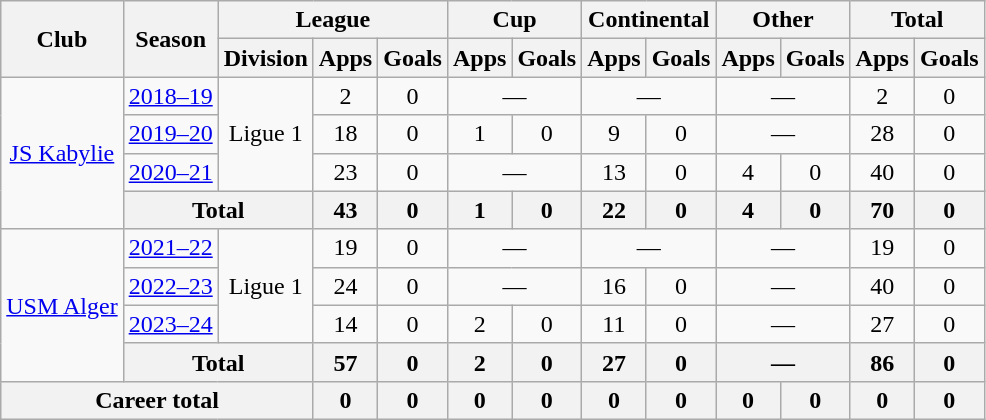<table class="wikitable" style="text-align: center;">
<tr>
<th rowspan="2">Club</th>
<th rowspan="2">Season</th>
<th colspan="3">League</th>
<th colspan="2">Cup</th>
<th colspan="2">Continental</th>
<th colspan="2">Other</th>
<th colspan="2">Total</th>
</tr>
<tr>
<th>Division</th>
<th>Apps</th>
<th>Goals</th>
<th>Apps</th>
<th>Goals</th>
<th>Apps</th>
<th>Goals</th>
<th>Apps</th>
<th>Goals</th>
<th>Apps</th>
<th>Goals</th>
</tr>
<tr>
<td rowspan=4><a href='#'>JS Kabylie</a></td>
<td><a href='#'>2018–19</a></td>
<td rowspan=3>Ligue 1</td>
<td>2</td>
<td>0</td>
<td colspan=2>—</td>
<td colspan=2>—</td>
<td colspan=2>—</td>
<td>2</td>
<td>0</td>
</tr>
<tr>
<td><a href='#'>2019–20</a></td>
<td>18</td>
<td>0</td>
<td>1</td>
<td>0</td>
<td>9</td>
<td>0</td>
<td colspan=2>—</td>
<td>28</td>
<td>0</td>
</tr>
<tr>
<td><a href='#'>2020–21</a></td>
<td>23</td>
<td>0</td>
<td colspan=2>—</td>
<td>13</td>
<td>0</td>
<td>4</td>
<td>0</td>
<td>40</td>
<td>0</td>
</tr>
<tr>
<th colspan="2">Total</th>
<th>43</th>
<th>0</th>
<th>1</th>
<th>0</th>
<th>22</th>
<th>0</th>
<th>4</th>
<th>0</th>
<th>70</th>
<th>0</th>
</tr>
<tr>
<td rowspan=4><a href='#'>USM Alger</a></td>
<td><a href='#'>2021–22</a></td>
<td rowspan=3>Ligue 1</td>
<td>19</td>
<td>0</td>
<td colspan=2>—</td>
<td colspan=2>—</td>
<td colspan=2>—</td>
<td>19</td>
<td>0</td>
</tr>
<tr>
<td><a href='#'>2022–23</a></td>
<td>24</td>
<td>0</td>
<td colspan=2>—</td>
<td>16</td>
<td>0</td>
<td colspan=2>—</td>
<td>40</td>
<td>0</td>
</tr>
<tr>
<td><a href='#'>2023–24</a></td>
<td>14</td>
<td>0</td>
<td>2</td>
<td>0</td>
<td>11</td>
<td>0</td>
<td colspan=2>—</td>
<td>27</td>
<td>0</td>
</tr>
<tr>
<th colspan="2">Total</th>
<th>57</th>
<th>0</th>
<th>2</th>
<th>0</th>
<th>27</th>
<th>0</th>
<th colspan=2>—</th>
<th>86</th>
<th>0</th>
</tr>
<tr>
<th colspan="3">Career total</th>
<th>0</th>
<th>0</th>
<th>0</th>
<th>0</th>
<th>0</th>
<th>0</th>
<th>0</th>
<th>0</th>
<th>0</th>
<th>0</th>
</tr>
</table>
